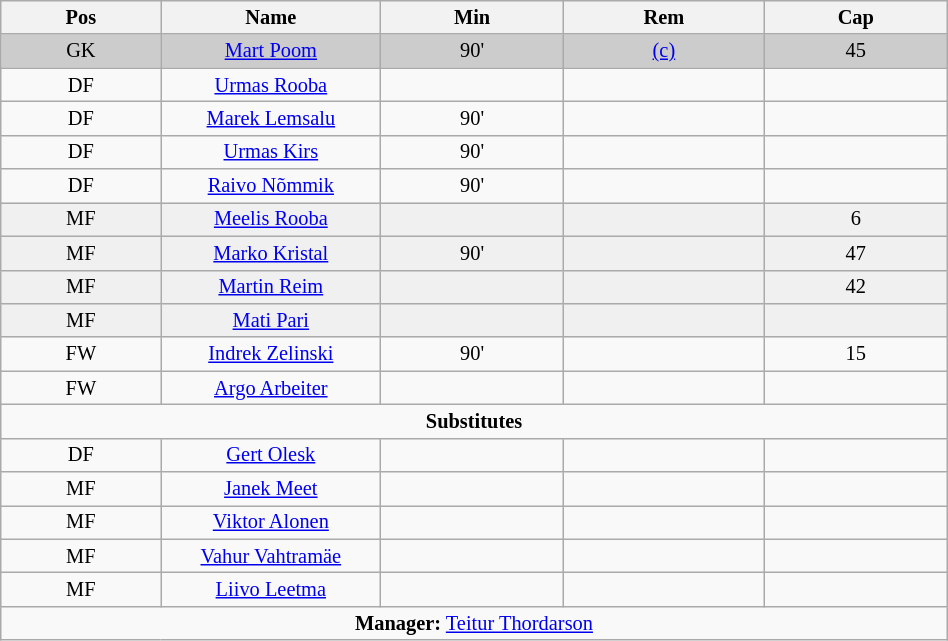<table class="wikitable collapsible collapsed" align="center" style="font-size:85%; text-align:center;" width="50%">
<tr>
<th>Pos</th>
<th width=140>Name</th>
<th>Min</th>
<th>Rem</th>
<th>Cap</th>
</tr>
<tr bgcolor="cccccc">
<td>GK</td>
<td><a href='#'>Mart Poom</a></td>
<td>90'</td>
<td><a href='#'>(c)</a></td>
<td>45</td>
</tr>
<tr>
<td>DF</td>
<td><a href='#'>Urmas Rooba</a></td>
<td></td>
<td></td>
<td></td>
</tr>
<tr>
<td>DF</td>
<td><a href='#'>Marek Lemsalu</a></td>
<td>90'</td>
<td></td>
<td></td>
</tr>
<tr>
<td>DF</td>
<td><a href='#'>Urmas Kirs</a></td>
<td>90'</td>
<td></td>
<td></td>
</tr>
<tr>
<td>DF</td>
<td><a href='#'>Raivo Nõmmik</a></td>
<td>90'</td>
<td></td>
<td></td>
</tr>
<tr bgcolor="#F0F0F0">
<td>MF</td>
<td><a href='#'>Meelis Rooba</a></td>
<td></td>
<td></td>
<td>6</td>
</tr>
<tr bgcolor="#F0F0F0">
<td>MF</td>
<td><a href='#'>Marko Kristal</a></td>
<td>90'</td>
<td></td>
<td>47</td>
</tr>
<tr bgcolor="#F0F0F0">
<td>MF</td>
<td><a href='#'>Martin Reim</a></td>
<td></td>
<td></td>
<td>42</td>
</tr>
<tr bgcolor="#F0F0F0">
<td>MF</td>
<td><a href='#'>Mati Pari</a></td>
<td></td>
<td></td>
<td></td>
</tr>
<tr>
<td>FW</td>
<td><a href='#'>Indrek Zelinski</a></td>
<td>90'</td>
<td></td>
<td>15</td>
</tr>
<tr>
<td>FW</td>
<td><a href='#'>Argo Arbeiter</a></td>
<td></td>
<td> <br>  </td>
<td></td>
</tr>
<tr>
<td colspan=5 align=center><strong>Substitutes</strong></td>
</tr>
<tr>
<td>DF</td>
<td><a href='#'>Gert Olesk</a></td>
<td></td>
<td></td>
<td></td>
</tr>
<tr>
<td>MF</td>
<td><a href='#'>Janek Meet</a></td>
<td></td>
<td></td>
<td></td>
</tr>
<tr>
<td>MF</td>
<td><a href='#'>Viktor Alonen</a></td>
<td></td>
<td></td>
<td></td>
</tr>
<tr>
<td>MF</td>
<td><a href='#'>Vahur Vahtramäe</a></td>
<td></td>
<td></td>
<td></td>
</tr>
<tr>
<td>MF</td>
<td><a href='#'>Liivo Leetma</a></td>
<td></td>
<td></td>
<td></td>
</tr>
<tr>
<td colspan=5 align=center><strong>Manager:</strong>  <a href='#'>Teitur Thordarson</a></td>
</tr>
</table>
